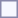<table style="border:1px solid #8888aa; background-color:#f7f8ff; padding:5px; font-size:95%; margin: 0px 12px 12px 0px;">
</table>
